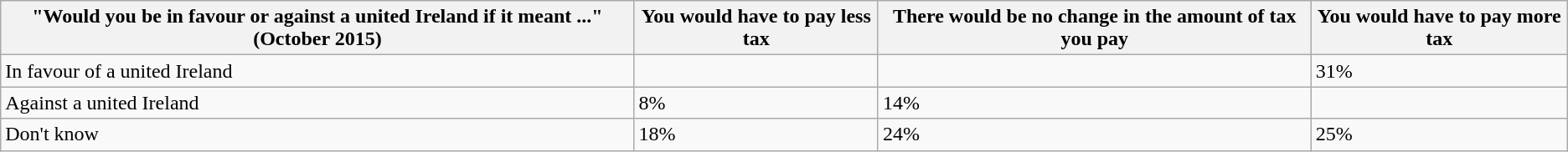<table class="wikitable">
<tr>
<th>"Would you be in favour or against a united Ireland if it meant ..." (October 2015)</th>
<th>You would have to pay less tax</th>
<th>There would be no change in the amount of tax you pay</th>
<th>You would have to pay more tax</th>
</tr>
<tr>
<td>In favour of a united Ireland</td>
<td></td>
<td></td>
<td>31%</td>
</tr>
<tr>
<td>Against a united Ireland</td>
<td>8%</td>
<td>14%</td>
<td></td>
</tr>
<tr>
<td>Don't know</td>
<td>18%</td>
<td>24%</td>
<td>25%</td>
</tr>
</table>
